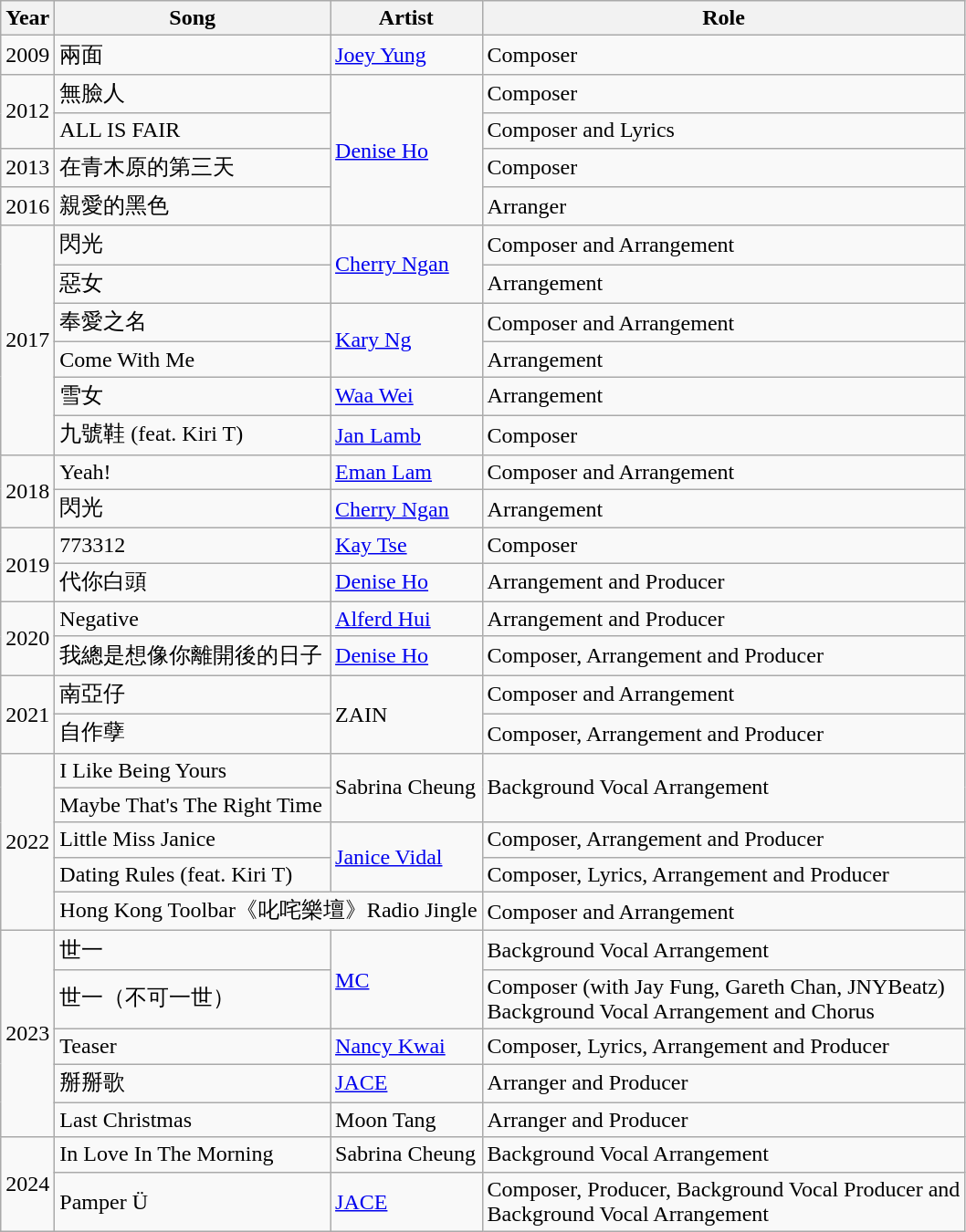<table class="wikitable">
<tr>
<th>Year</th>
<th>Song</th>
<th>Artist</th>
<th>Role</th>
</tr>
<tr>
<td>2009</td>
<td>兩面</td>
<td><a href='#'>Joey Yung</a></td>
<td>Composer</td>
</tr>
<tr>
<td rowspan="2">2012</td>
<td>無臉人</td>
<td rowspan="4"><a href='#'>Denise Ho</a></td>
<td>Composer</td>
</tr>
<tr>
<td>ALL IS FAIR</td>
<td>Composer and Lyrics</td>
</tr>
<tr>
<td>2013</td>
<td>在青木原的第三天</td>
<td>Composer</td>
</tr>
<tr>
<td>2016</td>
<td>親愛的黑色</td>
<td>Arranger</td>
</tr>
<tr>
<td rowspan="6">2017</td>
<td>閃光</td>
<td rowspan="2"><a href='#'>Cherry Ngan</a></td>
<td>Composer and Arrangement</td>
</tr>
<tr>
<td>惡女</td>
<td>Arrangement</td>
</tr>
<tr>
<td>奉愛之名</td>
<td rowspan="2"><a href='#'>Kary Ng</a></td>
<td>Composer and Arrangement</td>
</tr>
<tr>
<td>Come With Me</td>
<td>Arrangement</td>
</tr>
<tr>
<td>雪女</td>
<td><a href='#'>Waa Wei</a></td>
<td>Arrangement</td>
</tr>
<tr>
<td>九號鞋 (feat. Kiri T)</td>
<td><a href='#'>Jan Lamb</a></td>
<td>Composer</td>
</tr>
<tr>
<td rowspan="2">2018</td>
<td>Yeah!</td>
<td><a href='#'>Eman Lam</a></td>
<td>Composer and Arrangement</td>
</tr>
<tr>
<td>閃光</td>
<td><a href='#'>Cherry Ngan</a></td>
<td>Arrangement</td>
</tr>
<tr>
<td rowspan="2">2019</td>
<td>773312</td>
<td><a href='#'>Kay Tse</a></td>
<td>Composer</td>
</tr>
<tr>
<td>代你白頭</td>
<td><a href='#'>Denise Ho</a></td>
<td>Arrangement and Producer</td>
</tr>
<tr>
<td rowspan="2">2020</td>
<td>Negative</td>
<td><a href='#'>Alferd Hui</a></td>
<td>Arrangement and Producer</td>
</tr>
<tr>
<td>我總是想像你離開後的日子</td>
<td><a href='#'>Denise Ho</a></td>
<td>Composer, Arrangement and Producer</td>
</tr>
<tr>
<td rowspan="2">2021</td>
<td>南亞仔</td>
<td rowspan="2">ZAIN</td>
<td>Composer and Arrangement</td>
</tr>
<tr>
<td>自作孽</td>
<td>Composer, Arrangement and Producer</td>
</tr>
<tr>
<td rowspan="5">2022</td>
<td>I Like Being Yours</td>
<td rowspan="2">Sabrina Cheung</td>
<td rowspan="2">Background Vocal Arrangement</td>
</tr>
<tr>
<td>Maybe That's The Right Time</td>
</tr>
<tr>
<td>Little Miss Janice</td>
<td rowspan="2"><a href='#'>Janice Vidal</a></td>
<td>Composer, Arrangement and Producer</td>
</tr>
<tr>
<td>Dating Rules (feat. Kiri T)</td>
<td>Composer, Lyrics, Arrangement and Producer</td>
</tr>
<tr>
<td colspan="2">Hong Kong Toolbar《叱咤樂壇》Radio Jingle</td>
<td>Composer and Arrangement</td>
</tr>
<tr>
<td rowspan="5">2023</td>
<td>世一</td>
<td rowspan="2"><a href='#'>MC</a></td>
<td>Background Vocal Arrangement</td>
</tr>
<tr>
<td>世一（不可一世）</td>
<td>Composer (with Jay Fung, Gareth Chan, JNYBeatz)<br>Background Vocal Arrangement and Chorus</td>
</tr>
<tr>
<td>Teaser</td>
<td><a href='#'>Nancy Kwai</a></td>
<td>Composer, Lyrics, Arrangement and Producer</td>
</tr>
<tr>
<td>掰掰歌</td>
<td><a href='#'>JACE</a></td>
<td>Arranger and Producer</td>
</tr>
<tr>
<td>Last Christmas</td>
<td>Moon Tang</td>
<td>Arranger and Producer</td>
</tr>
<tr>
<td rowspan="2">2024</td>
<td>In Love In The Morning</td>
<td>Sabrina Cheung</td>
<td>Background Vocal Arrangement</td>
</tr>
<tr>
<td>Pamper Ü</td>
<td><a href='#'>JACE</a></td>
<td>Composer, Producer, Background Vocal Producer and<br>Background Vocal Arrangement</td>
</tr>
</table>
